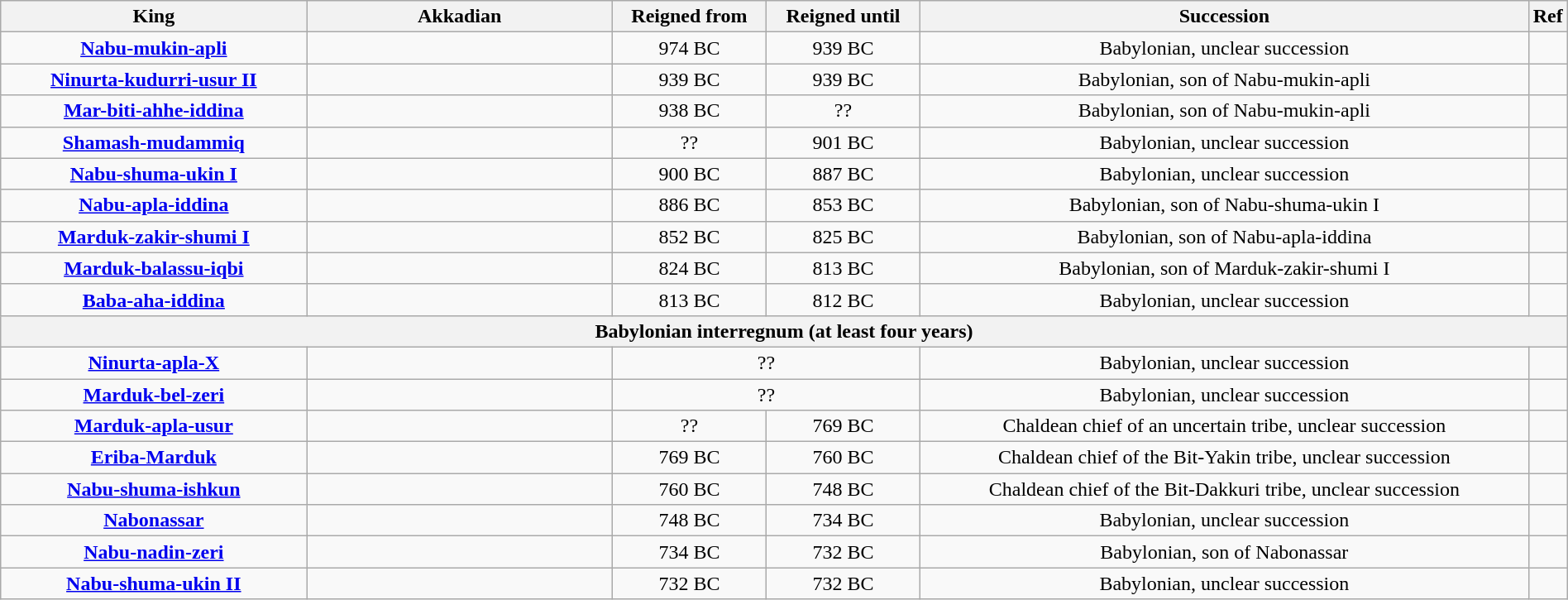<table class="wikitable" style="width:100%; text-align:center;">
<tr>
<th width="20%">King</th>
<th width="20%">Akkadian</th>
<th width="10%">Reigned from</th>
<th width="10%">Reigned until</th>
<th width="40%">Succession</th>
<th width="10%">Ref</th>
</tr>
<tr>
<td><a href='#'><strong>Nabu-mukin-apli</strong></a></td>
<td><br><small></small></td>
<td> 974 BC</td>
<td> 939 BC</td>
<td>Babylonian, unclear succession</td>
<td></td>
</tr>
<tr>
<td><strong><a href='#'>Ninurta-kudurri-usur II</a></strong></td>
<td><br><small></small></td>
<td> 939 BC</td>
<td> 939 BC</td>
<td>Babylonian, son of Nabu-mukin-apli</td>
<td></td>
</tr>
<tr>
<td><strong><a href='#'>Mar-biti-ahhe-iddina</a></strong></td>
<td><br><small></small></td>
<td> 938 BC</td>
<td>??</td>
<td>Babylonian, son of Nabu-mukin-apli</td>
<td></td>
</tr>
<tr>
<td><strong><a href='#'>Shamash-mudammiq</a></strong></td>
<td><br><small></small></td>
<td>??</td>
<td> 901 BC</td>
<td>Babylonian, unclear succession</td>
<td></td>
</tr>
<tr>
<td><strong><a href='#'>Nabu-shuma-ukin I</a></strong></td>
<td><br><small></small></td>
<td> 900 BC</td>
<td> 887 BC</td>
<td>Babylonian, unclear succession</td>
<td></td>
</tr>
<tr>
<td><strong><a href='#'>Nabu-apla-iddina</a></strong></td>
<td><br><small></small></td>
<td> 886 BC</td>
<td> 853 BC</td>
<td>Babylonian, son of Nabu-shuma-ukin I</td>
<td></td>
</tr>
<tr>
<td><strong><a href='#'>Marduk-zakir-shumi I</a></strong></td>
<td><br><small></small></td>
<td> 852 BC</td>
<td> 825 BC</td>
<td>Babylonian, son of Nabu-apla-iddina</td>
<td></td>
</tr>
<tr>
<td><strong><a href='#'>Marduk-balassu-iqbi</a></strong></td>
<td><br><small></small></td>
<td> 824 BC</td>
<td>813 BC</td>
<td>Babylonian, son of Marduk-zakir-shumi I</td>
<td></td>
</tr>
<tr>
<td><strong><a href='#'>Baba-aha-iddina</a></strong></td>
<td><br><small></small></td>
<td>813 BC</td>
<td>812 BC</td>
<td>Babylonian, unclear succession</td>
<td></td>
</tr>
<tr>
<th colspan="6">Babylonian interregnum (at least four years)</th>
</tr>
<tr>
<td><strong><a href='#'>Ninurta-apla-X</a></strong></td>
<td><br><small></small></td>
<td colspan=2>??</td>
<td>Babylonian, unclear succession</td>
<td></td>
</tr>
<tr>
<td><strong><a href='#'>Marduk-bel-zeri</a></strong></td>
<td><br><small></small></td>
<td colspan=2>??</td>
<td>Babylonian, unclear succession</td>
<td></td>
</tr>
<tr>
<td><strong><a href='#'>Marduk-apla-usur</a></strong></td>
<td><br><small></small></td>
<td>??</td>
<td> 769 BC</td>
<td>Chaldean chief of an uncertain tribe, unclear succession</td>
<td></td>
</tr>
<tr>
<td><strong><a href='#'>Eriba-Marduk</a></strong></td>
<td><br><small></small></td>
<td> 769 BC</td>
<td> 760 BC</td>
<td>Chaldean chief of the Bit-Yakin tribe, unclear succession</td>
<td></td>
</tr>
<tr>
<td><strong><a href='#'>Nabu-shuma-ishkun</a></strong></td>
<td><br><small></small></td>
<td> 760 BC</td>
<td>748 BC</td>
<td>Chaldean chief of the Bit-Dakkuri tribe, unclear succession</td>
<td></td>
</tr>
<tr>
<td><strong><a href='#'>Nabonassar</a></strong></td>
<td><br><small></small></td>
<td>748 BC</td>
<td>734 BC</td>
<td>Babylonian, unclear succession</td>
<td></td>
</tr>
<tr>
<td><strong><a href='#'>Nabu-nadin-zeri</a></strong></td>
<td><br><small></small></td>
<td>734 BC</td>
<td>732 BC</td>
<td>Babylonian, son of Nabonassar</td>
<td></td>
</tr>
<tr>
<td><a href='#'><strong>Nabu-shuma-ukin II</strong></a></td>
<td><br><small></small></td>
<td>732 BC</td>
<td>732 BC</td>
<td>Babylonian, unclear succession</td>
<td></td>
</tr>
</table>
